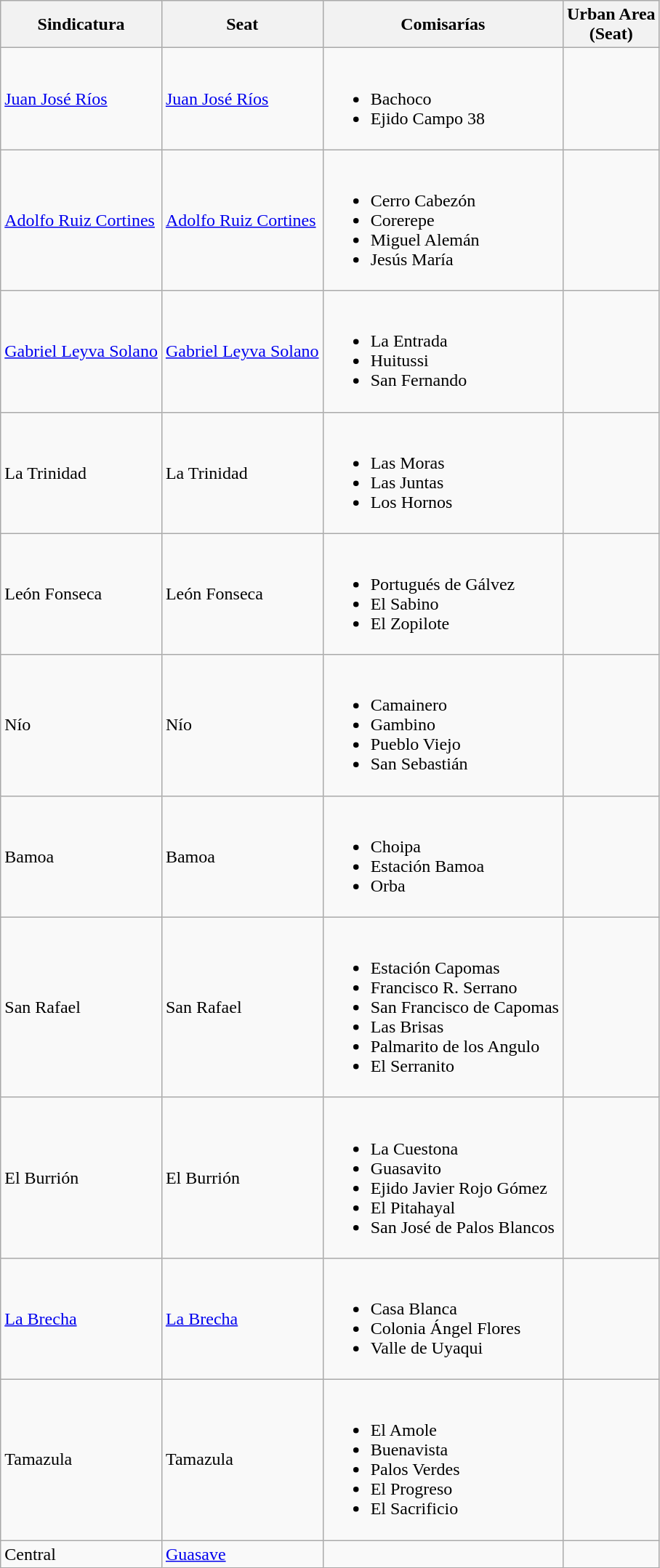<table class="wikitable">
<tr>
<th>Sindicatura</th>
<th>Seat</th>
<th>Comisarías</th>
<th>Urban Area<br>(Seat)</th>
</tr>
<tr>
<td><a href='#'>Juan José Ríos</a></td>
<td><a href='#'>Juan José Ríos</a></td>
<td><br><ul><li>Bachoco</li><li>Ejido Campo 38</li></ul></td>
<td></td>
</tr>
<tr>
<td><a href='#'>Adolfo Ruiz Cortines</a></td>
<td><a href='#'>Adolfo Ruiz Cortines</a></td>
<td><br><ul><li>Cerro Cabezón</li><li>Corerepe</li><li>Miguel Alemán</li><li>Jesús María</li></ul></td>
<td></td>
</tr>
<tr>
<td><a href='#'>Gabriel Leyva Solano</a></td>
<td><a href='#'>Gabriel Leyva Solano</a></td>
<td><br><ul><li>La Entrada</li><li>Huitussi</li><li>San Fernando</li></ul></td>
<td></td>
</tr>
<tr>
<td>La Trinidad</td>
<td>La Trinidad</td>
<td><br><ul><li>Las Moras</li><li>Las Juntas</li><li>Los Hornos</li></ul></td>
<td></td>
</tr>
<tr>
<td>León Fonseca</td>
<td>León Fonseca</td>
<td><br><ul><li>Portugués de Gálvez</li><li>El Sabino</li><li>El Zopilote</li></ul></td>
<td></td>
</tr>
<tr>
<td>Nío</td>
<td>Nío</td>
<td><br><ul><li>Camainero</li><li>Gambino</li><li>Pueblo Viejo</li><li>San Sebastián</li></ul></td>
<td></td>
</tr>
<tr>
<td>Bamoa</td>
<td>Bamoa</td>
<td><br><ul><li>Choipa</li><li>Estación Bamoa</li><li>Orba</li></ul></td>
<td></td>
</tr>
<tr>
<td>San Rafael</td>
<td>San Rafael</td>
<td><br><ul><li>Estación Capomas</li><li>Francisco R. Serrano</li><li>San Francisco de Capomas</li><li>Las Brisas</li><li>Palmarito de los Angulo</li><li>El Serranito</li></ul></td>
<td></td>
</tr>
<tr>
<td>El Burrión</td>
<td>El Burrión</td>
<td><br><ul><li>La Cuestona</li><li>Guasavito</li><li>Ejido Javier Rojo Gómez</li><li>El Pitahayal</li><li>San José de Palos Blancos</li></ul></td>
<td></td>
</tr>
<tr>
<td><a href='#'>La Brecha</a></td>
<td><a href='#'>La Brecha</a></td>
<td><br><ul><li>Casa Blanca</li><li>Colonia Ángel Flores</li><li>Valle de Uyaqui</li></ul></td>
<td></td>
</tr>
<tr>
<td>Tamazula</td>
<td>Tamazula</td>
<td><br><ul><li>El Amole</li><li>Buenavista</li><li>Palos Verdes</li><li>El Progreso</li><li>El Sacrificio</li></ul></td>
<td></td>
</tr>
<tr>
<td>Central</td>
<td><a href='#'>Guasave</a></td>
<td></td>
<td></td>
</tr>
</table>
